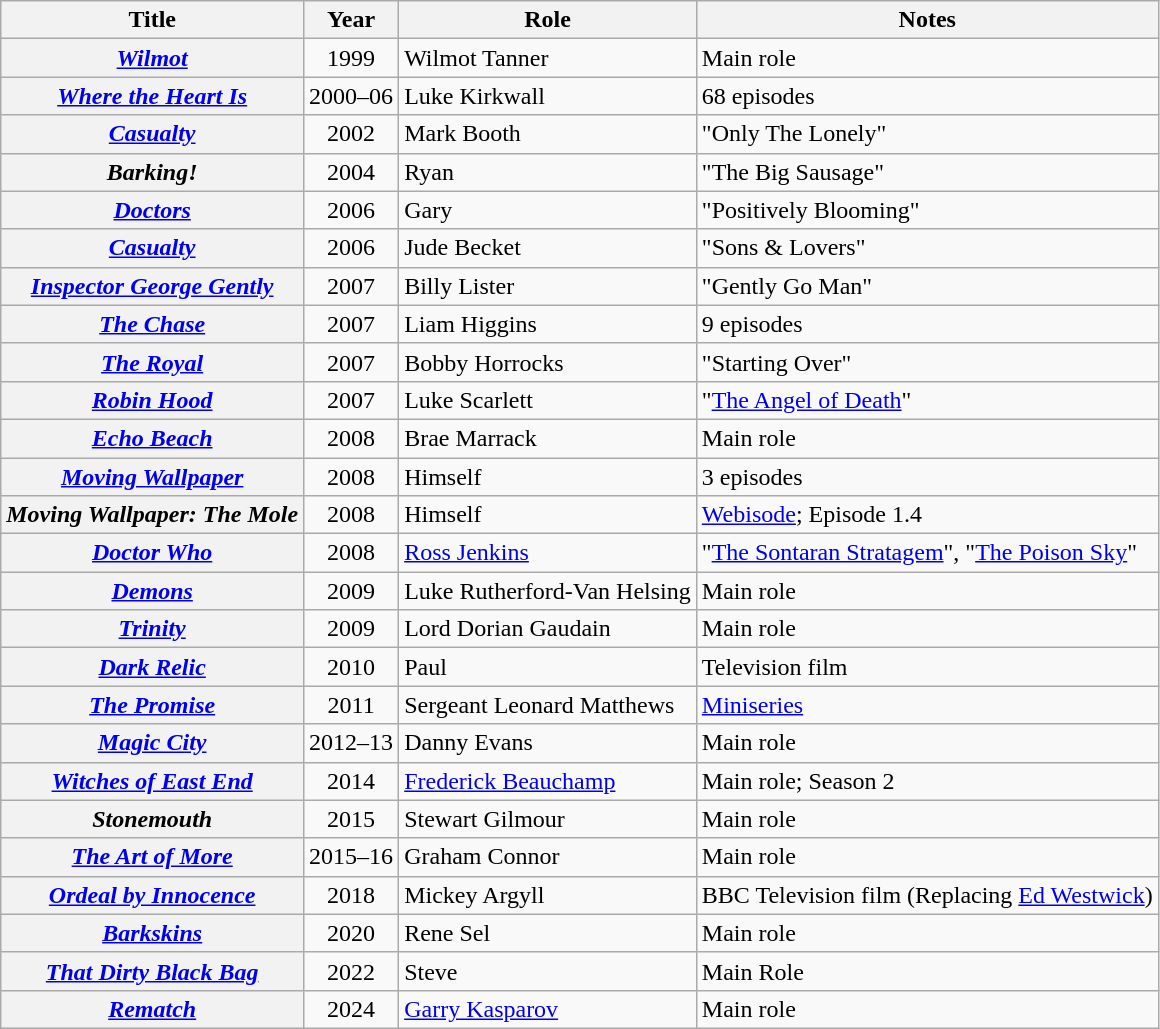<table class="wikitable sortable plainrowheaders">
<tr>
<th scope="col">Title</th>
<th scope="col">Year</th>
<th scope="col">Role</th>
<th scope="col" class="unsortable">Notes</th>
</tr>
<tr>
<th scope="row"><em><a href='#'>Wilmot</a></em></th>
<td align="center">1999</td>
<td>Wilmot Tanner</td>
<td>Main role</td>
</tr>
<tr>
<th scope="row"><em><a href='#'>Where the Heart Is</a></em></th>
<td align="center">2000–06</td>
<td>Luke Kirkwall</td>
<td>68 episodes</td>
</tr>
<tr>
<th scope="row"><em><a href='#'>Casualty</a></em></th>
<td align="center">2002</td>
<td>Mark Booth</td>
<td>"Only The Lonely"</td>
</tr>
<tr>
<th scope="row"><em>Barking!</em></th>
<td align="center">2004</td>
<td>Ryan</td>
<td>"The Big Sausage"</td>
</tr>
<tr>
<th scope="row"><em><a href='#'>Doctors</a></em></th>
<td align="center">2006</td>
<td>Gary</td>
<td>"Positively Blooming"</td>
</tr>
<tr>
<th scope="row"><em><a href='#'>Casualty</a></em></th>
<td align="center">2006</td>
<td>Jude Becket</td>
<td>"Sons & Lovers"</td>
</tr>
<tr>
<th scope="row"><em><a href='#'>Inspector George Gently</a></em></th>
<td align="center">2007</td>
<td>Billy Lister</td>
<td>"Gently Go Man"</td>
</tr>
<tr>
<th scope="row"><em><a href='#'>The Chase</a></em></th>
<td align="center">2007</td>
<td>Liam Higgins</td>
<td>9 episodes</td>
</tr>
<tr>
<th scope="row"><em><a href='#'>The Royal</a></em></th>
<td align="center">2007</td>
<td>Bobby Horrocks</td>
<td>"Starting Over"</td>
</tr>
<tr>
<th scope="row"><em><a href='#'>Robin Hood</a></em></th>
<td align="center">2007</td>
<td>Luke Scarlett</td>
<td>"<a href='#'>The Angel of Death</a>"</td>
</tr>
<tr>
<th scope="row"><em><a href='#'>Echo Beach</a></em></th>
<td align="center">2008</td>
<td>Brae Marrack</td>
<td>Main role</td>
</tr>
<tr>
<th scope="row"><em><a href='#'>Moving Wallpaper</a></em></th>
<td align="center">2008</td>
<td>Himself</td>
<td>3 episodes</td>
</tr>
<tr>
<th scope="row"><em>Moving Wallpaper: The Mole</em></th>
<td align="center">2008</td>
<td>Himself</td>
<td><a href='#'>Webisode</a>; Episode 1.4</td>
</tr>
<tr>
<th scope="row"><em><a href='#'>Doctor Who</a></em></th>
<td align="center">2008</td>
<td><a href='#'>Ross Jenkins</a></td>
<td>"<a href='#'>The Sontaran Stratagem</a>", "<a href='#'>The Poison Sky</a>"</td>
</tr>
<tr>
<th scope="row"><em><a href='#'>Demons</a></em></th>
<td align="center">2009</td>
<td>Luke Rutherford-Van Helsing</td>
<td>Main role</td>
</tr>
<tr>
<th scope="row"><em><a href='#'>Trinity</a></em></th>
<td align="center">2009</td>
<td>Lord Dorian Gaudain</td>
<td>Main role</td>
</tr>
<tr>
<th scope="row"><em><a href='#'>Dark Relic</a></em></th>
<td align="center">2010</td>
<td>Paul</td>
<td>Television film</td>
</tr>
<tr>
<th scope="row"><em><a href='#'>The Promise</a></em></th>
<td align="center">2011</td>
<td>Sergeant Leonard Matthews</td>
<td><a href='#'>Miniseries</a></td>
</tr>
<tr>
<th scope="row"><em><a href='#'>Magic City</a></em></th>
<td align="center">2012–13</td>
<td>Danny Evans</td>
<td>Main role</td>
</tr>
<tr>
<th scope="row"><em><a href='#'>Witches of East End</a></em></th>
<td align="center">2014</td>
<td><a href='#'>Frederick Beauchamp</a></td>
<td>Main role; Season 2</td>
</tr>
<tr>
<th scope="row"><em>Stonemouth</em></th>
<td align="center">2015</td>
<td>Stewart Gilmour</td>
<td>Main role</td>
</tr>
<tr>
<th scope="row"><em><a href='#'>The Art of More</a></em></th>
<td align="center">2015–16</td>
<td>Graham Connor</td>
<td>Main role</td>
</tr>
<tr>
<th scope="row"><em><a href='#'>Ordeal by Innocence</a></em></th>
<td align="center">2018</td>
<td>Mickey Argyll</td>
<td>BBC Television film (Replacing <a href='#'>Ed Westwick</a>)</td>
</tr>
<tr>
<th scope="row"><em><a href='#'>Barkskins</a></em></th>
<td align="center">2020</td>
<td>Rene Sel</td>
<td>Main role</td>
</tr>
<tr>
<th scope="row"><em><a href='#'>That Dirty Black Bag</a></em></th>
<td align="center">2022</td>
<td>Steve</td>
<td>Main Role</td>
</tr>
<tr>
<th scope="row"><em><a href='#'>Rematch</a></em></th>
<td align="center">2024</td>
<td><a href='#'>Garry Kasparov</a></td>
<td>Main role</td>
</tr>
</table>
